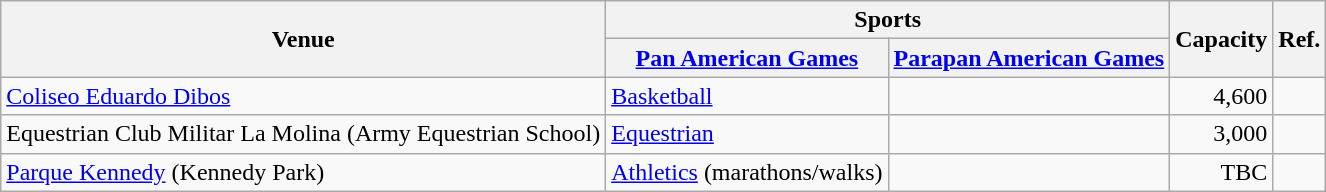<table class="wikitable sortable">
<tr>
<th rowspan="2">Venue</th>
<th colspan="2" class="unsortable">Sports</th>
<th rowspan="2">Capacity</th>
<th rowspan="2" class="unsortable">Ref.</th>
</tr>
<tr>
<th><a href='#'>Pan American Games</a></th>
<th><a href='#'>Parapan American Games</a></th>
</tr>
<tr>
<td><a href='#'>Coliseo Eduardo Dibos</a></td>
<td><a href='#'>Basketball</a></td>
<td></td>
<td align="right">4,600</td>
<td align=center></td>
</tr>
<tr>
<td>Equestrian Club Militar La Molina (Army Equestrian School)</td>
<td><a href='#'>Equestrian</a></td>
<td></td>
<td align="right">3,000</td>
<td align=center></td>
</tr>
<tr>
<td><a href='#'>Parque Kennedy</a> (Kennedy Park)</td>
<td><a href='#'>Athletics</a> (marathons/walks)</td>
<td></td>
<td align="right">TBC</td>
<td align=center></td>
</tr>
</table>
